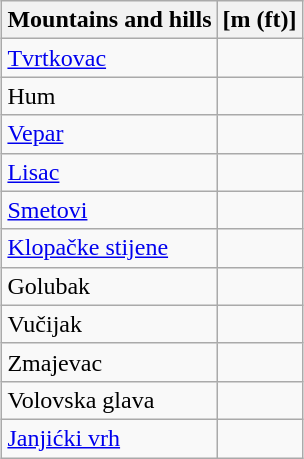<table style="margin:0 auto;" class="wikitable sortable mw-collapsible mw-collapsed">
<tr>
<th>Mountains and hills</th>
<th> [m (ft)]</th>
</tr>
<tr>
<td><a href='#'>Tvrtkovac</a></td>
<td></td>
</tr>
<tr>
<td>Hum</td>
<td></td>
</tr>
<tr>
<td><a href='#'>Vepar</a></td>
<td></td>
</tr>
<tr>
<td><a href='#'>Lisac</a></td>
<td></td>
</tr>
<tr>
<td><a href='#'>Smetovi</a></td>
<td></td>
</tr>
<tr>
<td><a href='#'>Klopačke stijene</a></td>
<td></td>
</tr>
<tr>
<td>Golubak</td>
<td></td>
</tr>
<tr>
<td>Vučijak</td>
<td></td>
</tr>
<tr>
<td>Zmajevac</td>
<td></td>
</tr>
<tr>
<td>Volovska glava</td>
<td></td>
</tr>
<tr>
<td><a href='#'>Janjićki vrh</a></td>
<td></td>
</tr>
</table>
